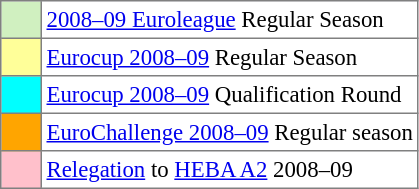<table bgcolor="#f7f8ff" cellpadding="3" cellspacing="0" border="1" style="font-size: 95%; border: gray solid 1px; border-collapse: collapse;text-align:center;">
<tr>
<td style="background: #D0F0C0;" width="20"></td>
<td bgcolor="#ffffff" align="left"><a href='#'>2008–09 Euroleague</a> Regular Season</td>
</tr>
<tr>
<td style="background: #FFFF99;" width="20"></td>
<td bgcolor="#ffffff" align="left"><a href='#'>Eurocup 2008–09</a> Regular Season</td>
</tr>
<tr>
<td style="background: #00FFFF;" width="20"></td>
<td bgcolor="#ffffff" align="left"><a href='#'>Eurocup 2008–09</a> Qualification Round</td>
</tr>
<tr>
<td style="background: orange;" width="20"></td>
<td bgcolor="#ffffff" align="left"><a href='#'>EuroChallenge 2008–09</a> Regular season</td>
</tr>
<tr>
<td style="background: #ffc0cb" width="20"></td>
<td bgcolor="#ffffff" align="left"><a href='#'>Relegation</a> to <a href='#'>HEBA A2</a> 2008–09</td>
</tr>
</table>
